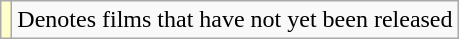<table class="wikitable">
<tr>
<td style="background:#FFFFCC;"></td>
<td>Denotes films that have not yet been released</td>
</tr>
</table>
